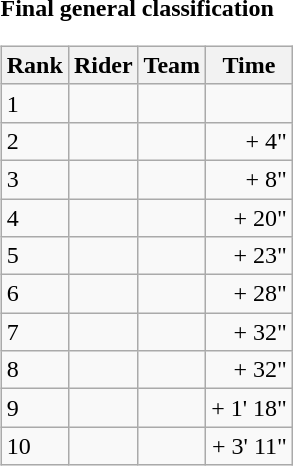<table>
<tr>
<td><strong>Final general classification</strong><br><table class="wikitable">
<tr>
<th scope="col">Rank</th>
<th scope="col">Rider</th>
<th scope="col">Team</th>
<th scope="col">Time</th>
</tr>
<tr>
<td>1</td>
<td></td>
<td></td>
<td style="text-align:right;"></td>
</tr>
<tr>
<td>2</td>
<td></td>
<td></td>
<td style="text-align:right;">+ 4"</td>
</tr>
<tr>
<td>3</td>
<td></td>
<td></td>
<td style="text-align:right;">+ 8"</td>
</tr>
<tr>
<td>4</td>
<td></td>
<td></td>
<td style="text-align:right;">+ 20"</td>
</tr>
<tr>
<td>5</td>
<td></td>
<td></td>
<td style="text-align:right;">+ 23"</td>
</tr>
<tr>
<td>6</td>
<td></td>
<td></td>
<td style="text-align:right;">+ 28"</td>
</tr>
<tr>
<td>7</td>
<td></td>
<td></td>
<td style="text-align:right;">+ 32"</td>
</tr>
<tr>
<td>8</td>
<td></td>
<td></td>
<td style="text-align:right;">+ 32"</td>
</tr>
<tr>
<td>9</td>
<td></td>
<td></td>
<td style="text-align:right;">+ 1' 18"</td>
</tr>
<tr>
<td>10</td>
<td></td>
<td></td>
<td style="text-align:right;">+ 3' 11"</td>
</tr>
</table>
</td>
</tr>
</table>
